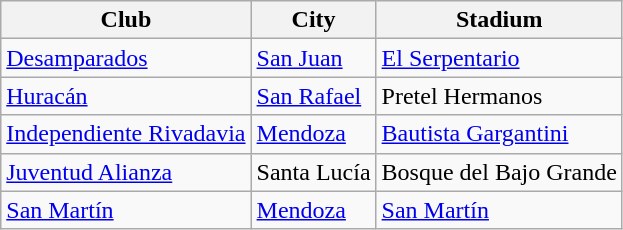<table class="wikitable sortable">
<tr>
<th>Club</th>
<th>City</th>
<th>Stadium</th>
</tr>
<tr>
<td> <a href='#'>Desamparados</a></td>
<td><a href='#'>San Juan</a></td>
<td><a href='#'>El Serpentario</a></td>
</tr>
<tr>
<td> <a href='#'>Huracán</a></td>
<td><a href='#'>San Rafael</a></td>
<td>Pretel Hermanos</td>
</tr>
<tr>
<td> <a href='#'>Independiente Rivadavia</a></td>
<td><a href='#'>Mendoza</a></td>
<td><a href='#'>Bautista Gargantini</a></td>
</tr>
<tr>
<td> <a href='#'>Juventud Alianza</a></td>
<td>Santa Lucía</td>
<td>Bosque del Bajo Grande</td>
</tr>
<tr>
<td> <a href='#'>San Martín</a></td>
<td><a href='#'>Mendoza</a></td>
<td><a href='#'>San Martín</a></td>
</tr>
</table>
